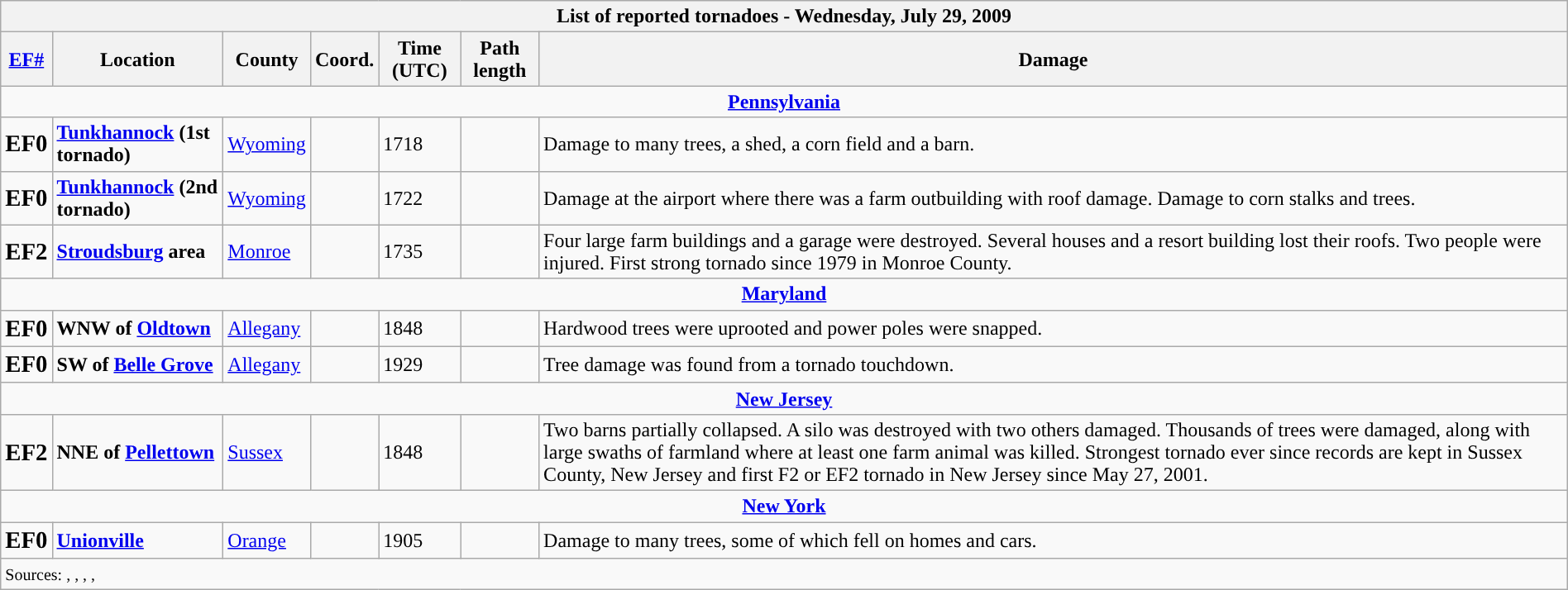<table class="wikitable collapsible" style="width:100%;">
<tr>
<th colspan="7">List of reported tornadoes - Wednesday, July 29, 2009</th>
</tr>
<tr>
<th><a href='#'>EF#</a></th>
<th>Location</th>
<th>County</th>
<th>Coord.</th>
<th>Time (UTC)</th>
<th>Path length</th>
<th>Damage</th>
</tr>
<tr>
<td colspan="7" style="text-align:center;"><strong><a href='#'>Pennsylvania</a></strong></td>
</tr>
<tr>
<td><big><strong>EF0</strong></big></td>
<td><strong><a href='#'>Tunkhannock</a> (1st tornado)</strong></td>
<td><a href='#'>Wyoming</a></td>
<td></td>
<td>1718</td>
<td></td>
<td>Damage to many trees, a shed, a corn field and a barn.</td>
</tr>
<tr>
<td><big><strong>EF0</strong></big></td>
<td><strong><a href='#'>Tunkhannock</a> (2nd tornado)</strong></td>
<td><a href='#'>Wyoming</a></td>
<td></td>
<td>1722</td>
<td></td>
<td>Damage at the airport where there was a farm outbuilding with roof damage. Damage to corn stalks and trees.</td>
</tr>
<tr>
<td><big><strong>EF2</strong></big></td>
<td><strong><a href='#'>Stroudsburg</a> area</strong></td>
<td><a href='#'>Monroe</a></td>
<td></td>
<td>1735</td>
<td></td>
<td>Four large farm buildings and a garage were destroyed. Several houses and a resort building lost their roofs. Two people were injured. First strong tornado since 1979 in Monroe County.</td>
</tr>
<tr>
<td colspan="7" style="text-align:center;"><strong><a href='#'>Maryland</a></strong></td>
</tr>
<tr>
<td><big><strong>EF0</strong></big></td>
<td><strong>WNW of <a href='#'>Oldtown</a></strong></td>
<td><a href='#'>Allegany</a></td>
<td></td>
<td>1848</td>
<td></td>
<td>Hardwood trees were uprooted and power poles were snapped.</td>
</tr>
<tr>
<td><big><strong>EF0</strong></big></td>
<td><strong>SW of <a href='#'>Belle Grove</a></strong></td>
<td><a href='#'>Allegany</a></td>
<td></td>
<td>1929</td>
<td></td>
<td>Tree damage was found from a tornado touchdown.</td>
</tr>
<tr>
<td colspan="7" style="text-align:center;"><strong><a href='#'>New Jersey</a></strong></td>
</tr>
<tr>
<td><big><strong>EF2</strong></big></td>
<td><strong>NNE of <a href='#'>Pellettown</a></strong></td>
<td><a href='#'>Sussex</a></td>
<td></td>
<td>1848</td>
<td></td>
<td>Two barns partially collapsed. A silo was destroyed with two others damaged. Thousands of trees were damaged, along with large swaths of farmland where at least one farm animal was killed. Strongest tornado ever since records are kept in Sussex County, New Jersey and first F2 or EF2 tornado in New Jersey since May 27, 2001.</td>
</tr>
<tr>
<td colspan="7" style="text-align:center;"><strong><a href='#'>New York</a></strong></td>
</tr>
<tr>
<td><big><strong>EF0</strong></big></td>
<td><strong><a href='#'>Unionville</a></strong></td>
<td><a href='#'>Orange</a></td>
<td></td>
<td>1905</td>
<td></td>
<td>Damage to many trees, some of which fell on homes and cars.</td>
</tr>
<tr>
<td colspan="7"><small>Sources: , , , , </small></td>
</tr>
</table>
